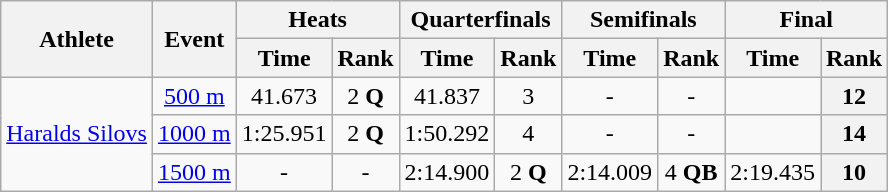<table class=wikitable>
<tr>
<th rowspan="2">Athlete</th>
<th rowspan="2">Event</th>
<th colspan="2">Heats</th>
<th colspan="2">Quarterfinals</th>
<th colspan="2">Semifinals</th>
<th colspan="2">Final</th>
</tr>
<tr>
<th>Time</th>
<th>Rank</th>
<th>Time</th>
<th>Rank</th>
<th>Time</th>
<th>Rank</th>
<th>Time</th>
<th>Rank</th>
</tr>
<tr align="center">
<td rowspan=3><a href='#'>Haralds Silovs</a></td>
<td><a href='#'>500 m</a></td>
<td>41.673</td>
<td>2 <strong>Q</strong></td>
<td>41.837</td>
<td>3</td>
<td>-</td>
<td>-</td>
<td></td>
<th>12</th>
</tr>
<tr align="center">
<td><a href='#'>1000 m</a></td>
<td>1:25.951</td>
<td>2 <strong>Q</strong></td>
<td>1:50.292</td>
<td>4</td>
<td>-</td>
<td>-</td>
<td></td>
<th>14</th>
</tr>
<tr align="center">
<td><a href='#'>1500 m</a></td>
<td>-</td>
<td>-</td>
<td>2:14.900</td>
<td>2 <strong>Q</strong></td>
<td>2:14.009</td>
<td>4 <strong>QB</strong></td>
<td>2:19.435</td>
<th>10</th>
</tr>
</table>
